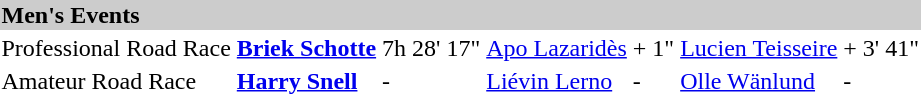<table>
<tr bgcolor="#cccccc">
<td colspan=7><strong>Men's Events</strong></td>
</tr>
<tr>
<td>Professional Road Race<br></td>
<td><strong><a href='#'>Briek Schotte</a></strong><br><small></small></td>
<td>7h 28' 17"</td>
<td><a href='#'>Apo Lazaridès</a><br><small></small></td>
<td>+ 1"</td>
<td><a href='#'>Lucien Teisseire</a><br><small></small></td>
<td>+ 3' 41"</td>
</tr>
<tr>
<td>Amateur Road Race</td>
<td><strong><a href='#'>Harry Snell</a></strong><br><small></small></td>
<td>-</td>
<td><a href='#'>Liévin Lerno</a><br><small></small></td>
<td>-</td>
<td><a href='#'>Olle Wänlund</a><br><small></small></td>
<td>-</td>
</tr>
<tr>
</tr>
</table>
